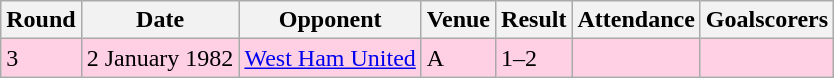<table class="wikitable">
<tr>
<th>Round</th>
<th>Date</th>
<th>Opponent</th>
<th>Venue</th>
<th>Result</th>
<th>Attendance</th>
<th>Goalscorers</th>
</tr>
<tr style="background-color: #ffd0e3;">
<td>3</td>
<td>2 January 1982</td>
<td><a href='#'>West Ham United</a></td>
<td>A</td>
<td>1–2</td>
<td></td>
<td></td>
</tr>
</table>
